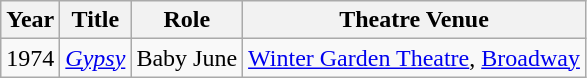<table class="wikitable sortable">
<tr>
<th>Year</th>
<th>Title</th>
<th>Role</th>
<th>Theatre Venue</th>
</tr>
<tr>
<td>1974</td>
<td><em><a href='#'>Gypsy</a></em></td>
<td>Baby June</td>
<td><a href='#'>Winter Garden Theatre</a>, <a href='#'>Broadway</a></td>
</tr>
</table>
